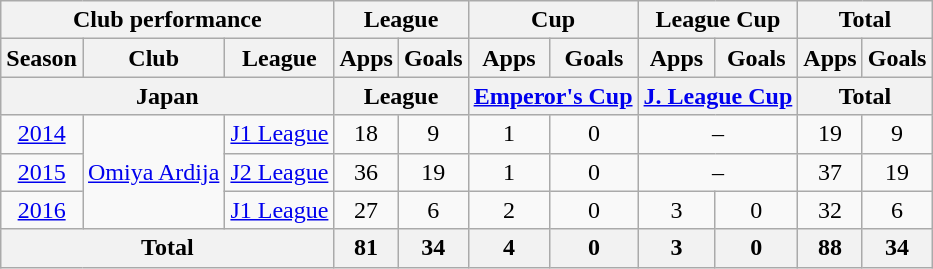<table class="wikitable" style="text-align:center;">
<tr>
<th colspan=3>Club performance</th>
<th colspan=2>League</th>
<th colspan=2>Cup</th>
<th colspan=2>League Cup</th>
<th colspan=2>Total</th>
</tr>
<tr>
<th>Season</th>
<th>Club</th>
<th>League</th>
<th>Apps</th>
<th>Goals</th>
<th>Apps</th>
<th>Goals</th>
<th>Apps</th>
<th>Goals</th>
<th>Apps</th>
<th>Goals</th>
</tr>
<tr>
<th colspan=3>Japan</th>
<th colspan=2>League</th>
<th colspan=2><a href='#'>Emperor's Cup</a></th>
<th colspan=2><a href='#'>J. League Cup</a></th>
<th colspan=2>Total</th>
</tr>
<tr>
<td><a href='#'>2014</a></td>
<td rowspan=3><a href='#'>Omiya Ardija</a></td>
<td><a href='#'>J1 League</a></td>
<td>18</td>
<td>9</td>
<td>1</td>
<td>0</td>
<td colspan="2">–</td>
<td>19</td>
<td>9</td>
</tr>
<tr>
<td><a href='#'>2015</a></td>
<td><a href='#'>J2 League</a></td>
<td>36</td>
<td>19</td>
<td>1</td>
<td>0</td>
<td colspan="2">–</td>
<td>37</td>
<td>19</td>
</tr>
<tr>
<td><a href='#'>2016</a></td>
<td><a href='#'>J1 League</a></td>
<td>27</td>
<td>6</td>
<td>2</td>
<td>0</td>
<td>3</td>
<td>0</td>
<td>32</td>
<td>6</td>
</tr>
<tr>
<th colspan=3>Total</th>
<th>81</th>
<th>34</th>
<th>4</th>
<th>0</th>
<th>3</th>
<th>0</th>
<th>88</th>
<th>34</th>
</tr>
</table>
